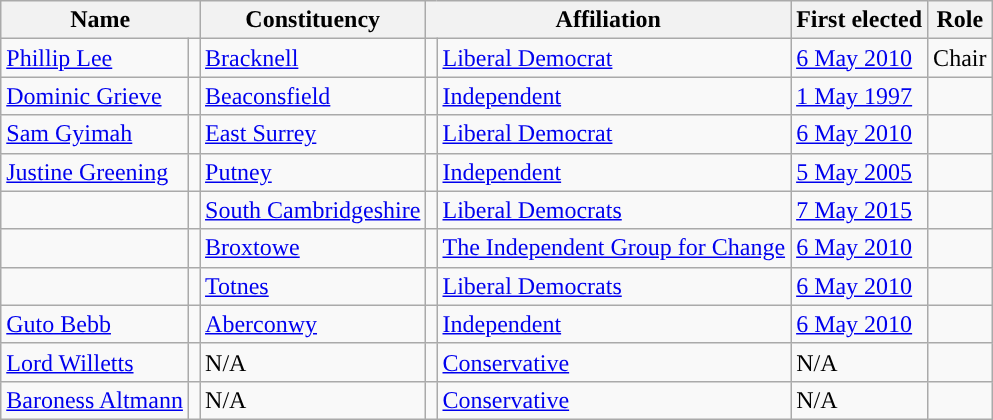<table class="wikitable sortable">
<tr>
<th colspan=2>Name</th>
<th>Constituency</th>
<th colspan=2>Affiliation</th>
<th>First elected</th>
<th>Role</th>
</tr>
<tr>
<td><a href='#'>Phillip Lee</a></td>
<td></td>
<td><a href='#'>Bracknell</a></td>
<td style="background-color: "></td>
<td><a href='#'>Liberal Democrat</a></td>
<td><a href='#'>6 May 2010</a></td>
<td>Chair</td>
</tr>
<tr>
<td><a href='#'>Dominic Grieve</a></td>
<td></td>
<td><a href='#'>Beaconsfield</a></td>
<td style="background-color: "></td>
<td><a href='#'>Independent</a></td>
<td><a href='#'>1 May 1997</a></td>
<td></td>
</tr>
<tr>
<td><a href='#'>Sam Gyimah</a></td>
<td></td>
<td><a href='#'>East Surrey</a></td>
<td style="background-color: "></td>
<td><a href='#'>Liberal Democrat</a></td>
<td><a href='#'>6 May 2010</a></td>
<td></td>
</tr>
<tr>
<td><a href='#'>Justine Greening</a></td>
<td></td>
<td><a href='#'>Putney</a></td>
<td style="background-color: "></td>
<td><a href='#'>Independent</a></td>
<td><a href='#'>5 May 2005</a></td>
<td></td>
</tr>
<tr>
<td></td>
<td></td>
<td><a href='#'>South Cambridgeshire</a></td>
<td style="background-color: "></td>
<td><a href='#'>Liberal Democrats</a></td>
<td><a href='#'>7 May 2015</a></td>
<td></td>
</tr>
<tr>
<td></td>
<td></td>
<td><a href='#'>Broxtowe</a></td>
<td style="background-color: "></td>
<td><a href='#'>The Independent Group for Change</a></td>
<td><a href='#'>6 May 2010</a></td>
<td></td>
</tr>
<tr>
<td></td>
<td></td>
<td><a href='#'>Totnes</a></td>
<td style="background-color: "></td>
<td><a href='#'>Liberal Democrats</a></td>
<td><a href='#'>6 May 2010</a></td>
<td></td>
</tr>
<tr>
<td><a href='#'>Guto Bebb</a></td>
<td></td>
<td><a href='#'>Aberconwy</a></td>
<td style="background-color: "></td>
<td><a href='#'>Independent</a></td>
<td><a href='#'>6 May 2010</a></td>
<td></td>
</tr>
<tr>
<td><a href='#'>Lord Willetts</a></td>
<td></td>
<td>N/A</td>
<td style="background-color: "></td>
<td><a href='#'>Conservative</a></td>
<td>N/A</td>
<td></td>
</tr>
<tr>
<td><a href='#'>Baroness Altmann</a></td>
<td></td>
<td>N/A</td>
<td style="background-color: "></td>
<td><a href='#'>Conservative</a></td>
<td>N/A</td>
<td></td>
</tr>
</table>
